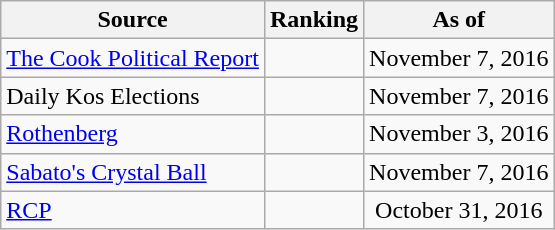<table class="wikitable" style="text-align:center">
<tr>
<th>Source</th>
<th>Ranking</th>
<th>As of</th>
</tr>
<tr>
<td align=left><a href='#'>The Cook Political Report</a></td>
<td></td>
<td>November 7, 2016</td>
</tr>
<tr>
<td align=left>Daily Kos Elections</td>
<td></td>
<td>November 7, 2016</td>
</tr>
<tr>
<td align=left><a href='#'>Rothenberg</a></td>
<td></td>
<td>November 3, 2016</td>
</tr>
<tr>
<td align=left><a href='#'>Sabato's Crystal Ball</a></td>
<td></td>
<td>November 7, 2016</td>
</tr>
<tr>
<td align="left"><a href='#'>RCP</a></td>
<td></td>
<td>October 31, 2016</td>
</tr>
</table>
